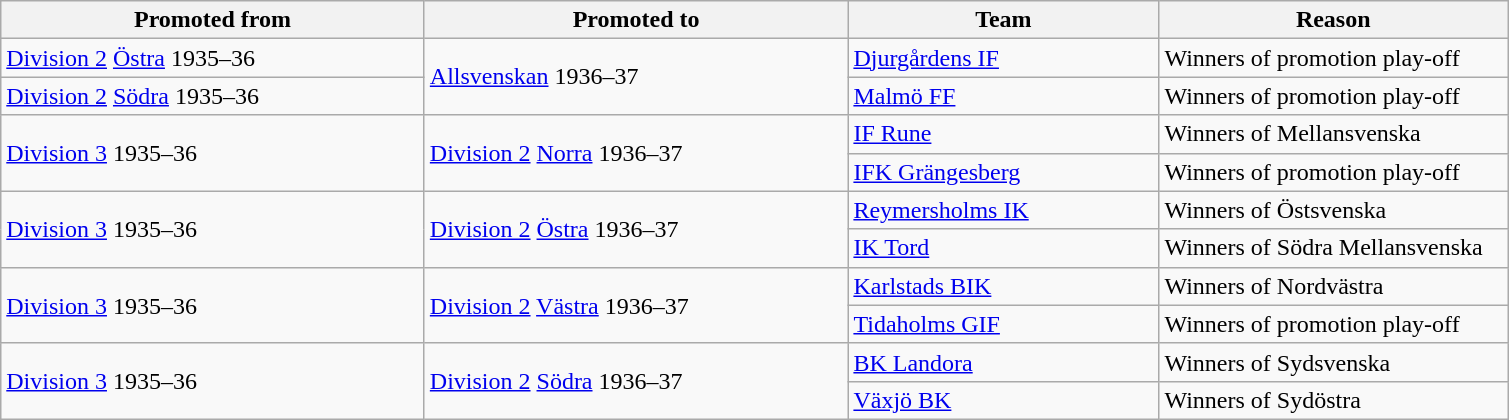<table class="wikitable" style="text-align: left;">
<tr>
<th style="width: 275px;">Promoted from</th>
<th style="width: 275px;">Promoted to</th>
<th style="width: 200px;">Team</th>
<th style="width: 225px;">Reason</th>
</tr>
<tr>
<td><a href='#'>Division 2</a> <a href='#'>Östra</a> 1935–36</td>
<td rowspan=2><a href='#'>Allsvenskan</a> 1936–37</td>
<td><a href='#'>Djurgårdens IF</a></td>
<td>Winners of promotion play-off</td>
</tr>
<tr>
<td><a href='#'>Division 2</a> <a href='#'>Södra</a> 1935–36</td>
<td><a href='#'>Malmö FF</a></td>
<td>Winners of promotion play-off</td>
</tr>
<tr>
<td rowspan=2><a href='#'>Division 3</a> 1935–36</td>
<td rowspan=2><a href='#'>Division 2</a> <a href='#'>Norra</a> 1936–37</td>
<td><a href='#'>IF Rune</a></td>
<td>Winners of Mellansvenska</td>
</tr>
<tr>
<td><a href='#'>IFK Grängesberg</a></td>
<td>Winners of promotion play-off</td>
</tr>
<tr>
<td rowspan=2><a href='#'>Division 3</a> 1935–36</td>
<td rowspan=2><a href='#'>Division 2</a> <a href='#'>Östra</a> 1936–37</td>
<td><a href='#'>Reymersholms IK</a></td>
<td>Winners of Östsvenska</td>
</tr>
<tr>
<td><a href='#'>IK Tord</a></td>
<td>Winners of Södra Mellansvenska</td>
</tr>
<tr>
<td rowspan=2><a href='#'>Division 3</a> 1935–36</td>
<td rowspan=2><a href='#'>Division 2</a> <a href='#'>Västra</a> 1936–37</td>
<td><a href='#'>Karlstads BIK</a></td>
<td>Winners of Nordvästra</td>
</tr>
<tr>
<td><a href='#'>Tidaholms GIF</a></td>
<td>Winners of promotion play-off</td>
</tr>
<tr>
<td rowspan=2><a href='#'>Division 3</a> 1935–36</td>
<td rowspan=2><a href='#'>Division 2</a> <a href='#'>Södra</a> 1936–37</td>
<td><a href='#'>BK Landora</a></td>
<td>Winners of Sydsvenska</td>
</tr>
<tr>
<td><a href='#'>Växjö BK</a></td>
<td>Winners of Sydöstra</td>
</tr>
</table>
